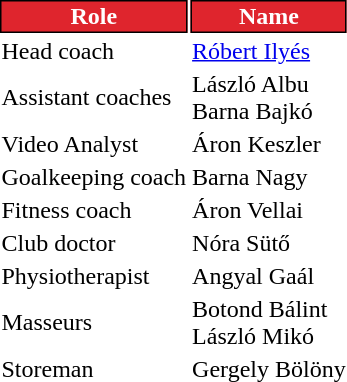<table class="toccolours">
<tr>
<th style="background:#df252d;color:#FFFFFF;border:1px solid #000000;">Role</th>
<th style="background:#df252d;color:#FFFFFF;border:1px solid #000000;">Name</th>
</tr>
<tr>
<td>Head coach</td>
<td> <a href='#'>Róbert Ilyés</a></td>
</tr>
<tr>
<td>Assistant coaches</td>
<td> László Albu <br>  Barna Bajkó</td>
</tr>
<tr>
<td>Video Analyst</td>
<td> Áron Keszler</td>
</tr>
<tr>
<td>Goalkeeping coach</td>
<td> Barna Nagy</td>
</tr>
<tr>
<td>Fitness coach</td>
<td> Áron Vellai</td>
</tr>
<tr>
<td>Club doctor</td>
<td> Nóra Sütő</td>
</tr>
<tr>
<td>Physiotherapist</td>
<td> Angyal Gaál</td>
</tr>
<tr>
<td>Masseurs</td>
<td> Botond Bálint <br>  László Mikó</td>
</tr>
<tr>
<td>Storeman</td>
<td> Gergely Bölöny</td>
</tr>
</table>
